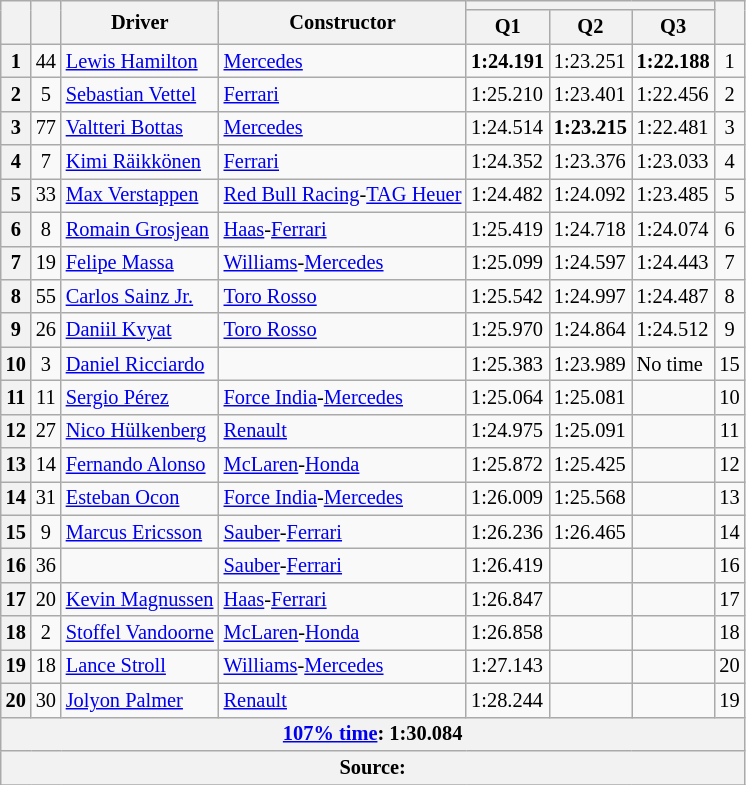<table class="wikitable sortable" style="font-size: 85%;">
<tr>
<th rowspan="2"></th>
<th rowspan="2"></th>
<th rowspan="2">Driver</th>
<th rowspan="2">Constructor</th>
<th colspan="3"></th>
<th rowspan="2"></th>
</tr>
<tr>
<th>Q1</th>
<th>Q2</th>
<th>Q3</th>
</tr>
<tr>
<th>1</th>
<td align="center">44</td>
<td> <a href='#'>Lewis Hamilton</a></td>
<td><a href='#'>Mercedes</a></td>
<td><strong>1:24.191</strong></td>
<td>1:23.251</td>
<td><strong>1:22.188</strong></td>
<td align="center">1</td>
</tr>
<tr>
<th>2</th>
<td align="center">5</td>
<td> <a href='#'>Sebastian Vettel</a></td>
<td><a href='#'>Ferrari</a></td>
<td>1:25.210</td>
<td>1:23.401</td>
<td>1:22.456</td>
<td align="center">2</td>
</tr>
<tr>
<th>3</th>
<td align="center">77</td>
<td> <a href='#'>Valtteri Bottas</a></td>
<td><a href='#'>Mercedes</a></td>
<td>1:24.514</td>
<td><strong>1:23.215</strong></td>
<td>1:22.481</td>
<td align="center">3</td>
</tr>
<tr>
<th>4</th>
<td align="center">7</td>
<td> <a href='#'>Kimi Räikkönen</a></td>
<td><a href='#'>Ferrari</a></td>
<td>1:24.352</td>
<td>1:23.376</td>
<td>1:23.033</td>
<td align="center">4</td>
</tr>
<tr>
<th>5</th>
<td align="center">33</td>
<td> <a href='#'>Max Verstappen</a></td>
<td><a href='#'>Red Bull Racing</a>-<a href='#'>TAG Heuer</a></td>
<td>1:24.482</td>
<td>1:24.092</td>
<td>1:23.485</td>
<td align="center">5</td>
</tr>
<tr>
<th>6</th>
<td align="center">8</td>
<td> <a href='#'>Romain Grosjean</a></td>
<td><a href='#'>Haas</a>-<a href='#'>Ferrari</a></td>
<td>1:25.419</td>
<td>1:24.718</td>
<td>1:24.074</td>
<td align="center">6</td>
</tr>
<tr>
<th>7</th>
<td align="center">19</td>
<td> <a href='#'>Felipe Massa</a></td>
<td><a href='#'>Williams</a>-<a href='#'>Mercedes</a></td>
<td>1:25.099</td>
<td>1:24.597</td>
<td>1:24.443</td>
<td align="center">7</td>
</tr>
<tr>
<th>8</th>
<td align="center">55</td>
<td> <a href='#'>Carlos Sainz Jr.</a></td>
<td><a href='#'>Toro Rosso</a></td>
<td>1:25.542</td>
<td>1:24.997</td>
<td>1:24.487</td>
<td align="center">8</td>
</tr>
<tr>
<th>9</th>
<td align="center">26</td>
<td> <a href='#'>Daniil Kvyat</a></td>
<td><a href='#'>Toro Rosso</a></td>
<td>1:25.970</td>
<td>1:24.864</td>
<td>1:24.512</td>
<td align="center">9</td>
</tr>
<tr>
<th>10</th>
<td align="center">3</td>
<td> <a href='#'>Daniel Ricciardo</a></td>
<td></td>
<td>1:25.383</td>
<td>1:23.989</td>
<td>No time</td>
<td align="center">15</td>
</tr>
<tr>
<th>11</th>
<td align="center">11</td>
<td> <a href='#'>Sergio Pérez</a></td>
<td><a href='#'>Force India</a>-<a href='#'>Mercedes</a></td>
<td>1:25.064</td>
<td>1:25.081</td>
<td></td>
<td align="center">10</td>
</tr>
<tr>
<th>12</th>
<td align="center">27</td>
<td> <a href='#'>Nico Hülkenberg</a></td>
<td><a href='#'>Renault</a></td>
<td>1:24.975</td>
<td>1:25.091</td>
<td></td>
<td align="center">11</td>
</tr>
<tr>
<th>13</th>
<td align="center">14</td>
<td> <a href='#'>Fernando Alonso</a></td>
<td><a href='#'>McLaren</a>-<a href='#'>Honda</a></td>
<td>1:25.872</td>
<td>1:25.425</td>
<td></td>
<td align="center">12</td>
</tr>
<tr>
<th>14</th>
<td align="center">31</td>
<td> <a href='#'>Esteban Ocon</a></td>
<td><a href='#'>Force India</a>-<a href='#'>Mercedes</a></td>
<td>1:26.009</td>
<td>1:25.568</td>
<td></td>
<td align="center">13</td>
</tr>
<tr>
<th>15</th>
<td align="center">9</td>
<td> <a href='#'>Marcus Ericsson</a></td>
<td><a href='#'>Sauber</a>-<a href='#'>Ferrari</a></td>
<td>1:26.236</td>
<td>1:26.465</td>
<td></td>
<td align="center">14</td>
</tr>
<tr>
<th>16</th>
<td align="center">36</td>
<td></td>
<td><a href='#'>Sauber</a>-<a href='#'>Ferrari</a></td>
<td>1:26.419</td>
<td></td>
<td></td>
<td align="center">16</td>
</tr>
<tr>
<th>17</th>
<td align="center">20</td>
<td> <a href='#'>Kevin Magnussen</a></td>
<td><a href='#'>Haas</a>-<a href='#'>Ferrari</a></td>
<td>1:26.847</td>
<td></td>
<td></td>
<td align="center">17</td>
</tr>
<tr>
<th>18</th>
<td align="center">2</td>
<td> <a href='#'>Stoffel Vandoorne</a></td>
<td><a href='#'>McLaren</a>-<a href='#'>Honda</a></td>
<td>1:26.858</td>
<td></td>
<td></td>
<td align="center">18</td>
</tr>
<tr>
<th>19</th>
<td align="center">18</td>
<td> <a href='#'>Lance Stroll</a></td>
<td><a href='#'>Williams</a>-<a href='#'>Mercedes</a></td>
<td>1:27.143</td>
<td></td>
<td></td>
<td align="center">20</td>
</tr>
<tr>
<th>20</th>
<td align="center">30</td>
<td> <a href='#'>Jolyon Palmer</a></td>
<td><a href='#'>Renault</a></td>
<td>1:28.244</td>
<td></td>
<td></td>
<td align="center">19</td>
</tr>
<tr>
<th colspan="8"><a href='#'>107% time</a>: 1:30.084</th>
</tr>
<tr>
<th colspan="8">Source:</th>
</tr>
<tr>
</tr>
</table>
